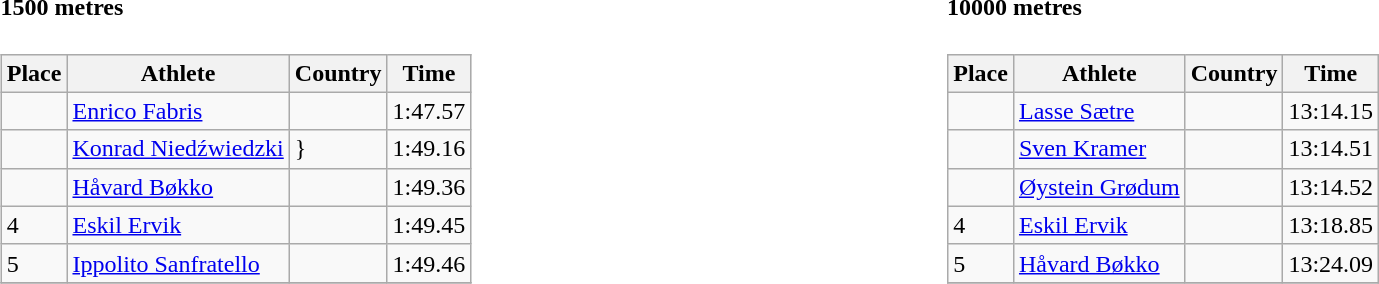<table width=100%>
<tr>
<td width=50% align=left valign=top><br><h4>1500 metres</h4><table class="wikitable" border="1">
<tr>
<th>Place</th>
<th>Athlete</th>
<th>Country</th>
<th>Time</th>
</tr>
<tr>
<td></td>
<td><a href='#'>Enrico Fabris</a></td>
<td></td>
<td>1:47.57</td>
</tr>
<tr>
<td></td>
<td><a href='#'>Konrad Niedźwiedzki</a></td>
<td>}</td>
<td>1:49.16</td>
</tr>
<tr>
<td></td>
<td><a href='#'>Håvard Bøkko</a></td>
<td></td>
<td>1:49.36</td>
</tr>
<tr>
<td>4</td>
<td><a href='#'>Eskil Ervik</a></td>
<td></td>
<td>1:49.45</td>
</tr>
<tr>
<td>5</td>
<td><a href='#'>Ippolito Sanfratello</a></td>
<td></td>
<td>1:49.46</td>
</tr>
<tr>
</tr>
</table>
</td>
<td width=50% align=left valign=top><br><h4>10000 metres</h4><table class="wikitable" border="1">
<tr>
<th>Place</th>
<th>Athlete</th>
<th>Country</th>
<th>Time</th>
</tr>
<tr>
<td></td>
<td><a href='#'>Lasse Sætre</a></td>
<td></td>
<td>13:14.15</td>
</tr>
<tr>
<td></td>
<td><a href='#'>Sven Kramer</a></td>
<td></td>
<td>13:14.51</td>
</tr>
<tr>
<td></td>
<td><a href='#'>Øystein Grødum</a></td>
<td></td>
<td>13:14.52</td>
</tr>
<tr>
<td>4</td>
<td><a href='#'>Eskil Ervik</a></td>
<td></td>
<td>13:18.85</td>
</tr>
<tr>
<td>5</td>
<td><a href='#'>Håvard Bøkko</a></td>
<td></td>
<td>13:24.09</td>
</tr>
<tr>
</tr>
</table>
</td>
</tr>
</table>
